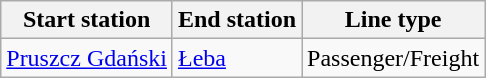<table class="wikitable">
<tr>
<th>Start station</th>
<th>End station</th>
<th>Line type</th>
</tr>
<tr>
<td><a href='#'>Pruszcz Gdański</a></td>
<td><a href='#'>Łeba</a></td>
<td>Passenger/Freight</td>
</tr>
</table>
